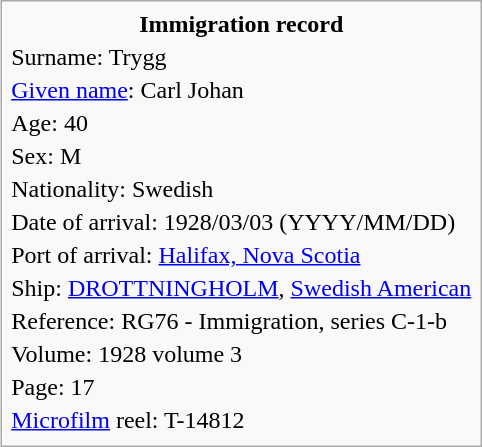<table class="infobox">
<tr>
<th>Immigration record</th>
</tr>
<tr>
<td>Surname:      Trygg</td>
</tr>
<tr>
<td><a href='#'>Given name</a>:     Carl Johan</td>
</tr>
<tr>
<td>Age:     40</td>
</tr>
<tr>
<td>Sex:     M</td>
</tr>
<tr>
<td>Nationality:     Swedish</td>
</tr>
<tr>
<td>Date of arrival:     1928/03/03 (YYYY/MM/DD)</td>
</tr>
<tr>
<td>Port of arrival:     <a href='#'>Halifax, Nova Scotia</a></td>
</tr>
<tr>
<td>Ship:     <a href='#'>DROTTNINGHOLM</a>, <a href='#'>Swedish American</a></td>
</tr>
<tr>
<td>Reference:     RG76 - Immigration, series C-1-b</td>
</tr>
<tr>
<td>Volume:     1928 volume 3</td>
</tr>
<tr>
<td>Page:     17</td>
</tr>
<tr>
<td><a href='#'>Microfilm</a> reel:     T-14812</td>
</tr>
<tr>
</tr>
</table>
